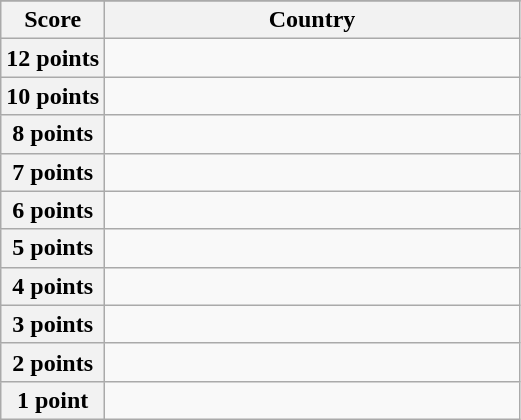<table class="wikitable">
<tr>
</tr>
<tr>
<th scope="col" width="20%">Score</th>
<th scope="col">Country</th>
</tr>
<tr>
<th scope="row">12 points</th>
<td></td>
</tr>
<tr>
<th scope="row">10 points</th>
<td></td>
</tr>
<tr>
<th scope="row">8 points</th>
<td></td>
</tr>
<tr>
<th scope="row">7 points</th>
<td></td>
</tr>
<tr>
<th scope="row">6 points</th>
<td></td>
</tr>
<tr>
<th scope="row">5 points</th>
<td></td>
</tr>
<tr>
<th scope="row">4 points</th>
<td></td>
</tr>
<tr>
<th scope="row">3 points</th>
<td></td>
</tr>
<tr>
<th scope="row">2 points</th>
<td></td>
</tr>
<tr>
<th scope="row">1 point</th>
<td></td>
</tr>
</table>
